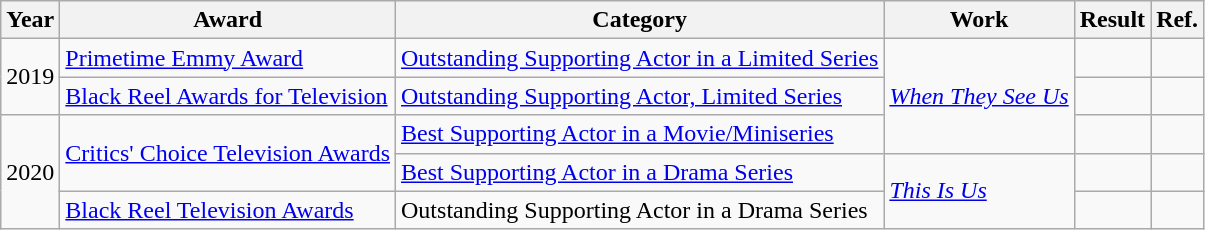<table class="wikitable">
<tr>
<th>Year</th>
<th>Award</th>
<th>Category</th>
<th>Work</th>
<th>Result</th>
<th>Ref.</th>
</tr>
<tr>
<td rowspan=2>2019</td>
<td><a href='#'>Primetime Emmy Award</a></td>
<td><a href='#'>Outstanding Supporting Actor in a Limited Series</a></td>
<td rowspan=3><em><a href='#'>When They See Us</a></em></td>
<td></td>
<td></td>
</tr>
<tr>
<td><a href='#'>Black Reel Awards for Television</a></td>
<td><a href='#'>Outstanding Supporting Actor, Limited Series</a></td>
<td></td>
<td></td>
</tr>
<tr>
<td rowspan=3>2020</td>
<td rowspan=2><a href='#'>Critics' Choice Television Awards</a></td>
<td><a href='#'>Best Supporting Actor in a Movie/Miniseries</a></td>
<td></td>
<td></td>
</tr>
<tr>
<td><a href='#'>Best Supporting Actor in a Drama Series</a></td>
<td rowspan=2><em><a href='#'>This Is Us</a></em></td>
<td></td>
<td></td>
</tr>
<tr>
<td><a href='#'>Black Reel Television Awards</a></td>
<td>Outstanding Supporting Actor in a Drama Series</td>
<td></td>
<td></td>
</tr>
</table>
